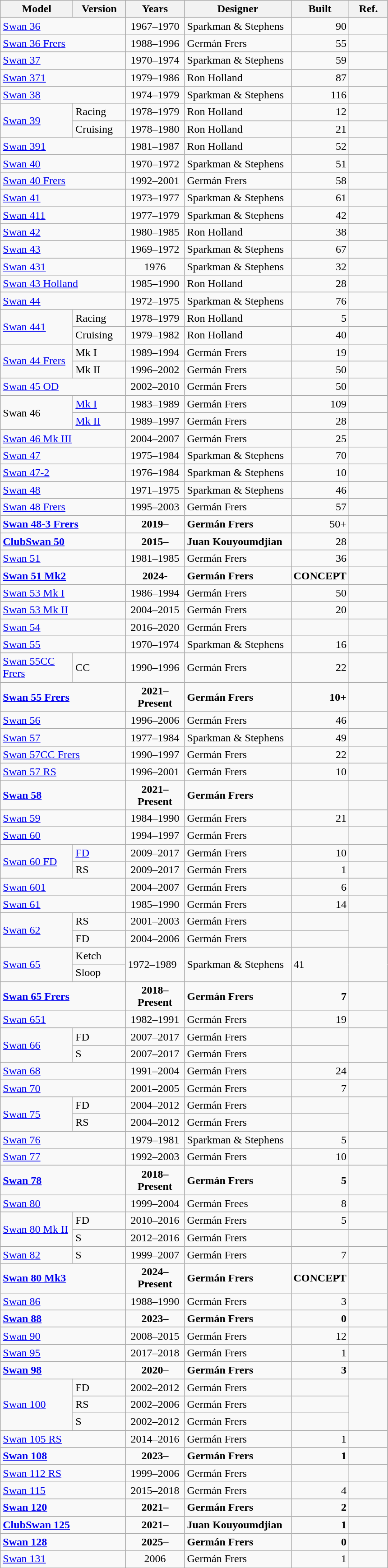<table class="wikitable sortable">
<tr>
<th width=100>Model</th>
<th width=70>Version</th>
<th width=80>Years</th>
<th width=150>Designer</th>
<th width=50>Built</th>
<th width=50>Ref.</th>
</tr>
<tr>
<td colspan="2"><a href='#'>Swan 36</a></td>
<td align="center">1967–1970</td>
<td>Sparkman & Stephens</td>
<td align="right">90</td>
<td></td>
</tr>
<tr>
<td colspan="2"><a href='#'>Swan 36 Frers</a></td>
<td align="center">1988–1996</td>
<td>Germán Frers</td>
<td align="right">55</td>
<td></td>
</tr>
<tr>
<td colspan="2"><a href='#'>Swan 37</a></td>
<td align="center">1970–1974</td>
<td>Sparkman & Stephens</td>
<td align="right">59</td>
<td></td>
</tr>
<tr>
<td colspan="2"><a href='#'>Swan 371</a></td>
<td align="center">1979–1986</td>
<td>Ron Holland</td>
<td align="right">87</td>
<td></td>
</tr>
<tr>
<td colspan="2"><a href='#'>Swan 38</a></td>
<td align="center">1974–1979</td>
<td>Sparkman & Stephens</td>
<td align="right">116</td>
<td></td>
</tr>
<tr>
<td rowspan="2"><a href='#'>Swan 39</a></td>
<td>Racing</td>
<td align="center">1978–1979</td>
<td>Ron Holland</td>
<td align="right">12</td>
<td></td>
</tr>
<tr>
<td>Cruising</td>
<td align="center">1978–1980</td>
<td>Ron Holland</td>
<td align="right">21</td>
<td></td>
</tr>
<tr>
<td colspan="2"><a href='#'>Swan 391</a></td>
<td align="center">1981–1987</td>
<td>Ron Holland</td>
<td align="right">52</td>
<td></td>
</tr>
<tr>
<td colspan="2"><a href='#'>Swan 40</a></td>
<td align="center">1970–1972</td>
<td>Sparkman & Stephens</td>
<td align="right">51</td>
<td></td>
</tr>
<tr>
<td colspan="2"><a href='#'>Swan 40 Frers</a></td>
<td align="center">1992–2001</td>
<td>Germán Frers</td>
<td align="right">58</td>
<td></td>
</tr>
<tr>
<td colspan="2"><a href='#'>Swan 41</a></td>
<td align="center">1973–1977</td>
<td>Sparkman & Stephens</td>
<td align="right">61</td>
<td></td>
</tr>
<tr>
<td colspan="2"><a href='#'>Swan 411</a></td>
<td align="center">1977–1979</td>
<td>Sparkman & Stephens</td>
<td align="right">42</td>
<td></td>
</tr>
<tr>
<td colspan="2"><a href='#'>Swan 42</a></td>
<td align="center">1980–1985</td>
<td>Ron Holland</td>
<td align="right">38</td>
<td></td>
</tr>
<tr>
<td colspan="2"><a href='#'>Swan 43</a></td>
<td align="center">1969–1972</td>
<td>Sparkman & Stephens</td>
<td align="right">67</td>
<td></td>
</tr>
<tr>
<td colspan="2"><a href='#'>Swan 431</a></td>
<td align="center">1976</td>
<td>Sparkman & Stephens</td>
<td align="right">32</td>
<td></td>
</tr>
<tr>
<td colspan="2"><a href='#'>Swan 43 Holland</a></td>
<td align="center">1985–1990</td>
<td>Ron Holland</td>
<td align="right">28</td>
<td></td>
</tr>
<tr>
<td colspan="2"><a href='#'>Swan 44</a></td>
<td align="center">1972–1975</td>
<td>Sparkman & Stephens</td>
<td align="right">76</td>
<td></td>
</tr>
<tr>
<td rowspan="2"><a href='#'>Swan 441</a></td>
<td>Racing</td>
<td align="center">1978–1979</td>
<td>Ron Holland</td>
<td align="right">5</td>
<td></td>
</tr>
<tr>
<td>Cruising</td>
<td align="center">1979–1982</td>
<td>Ron Holland</td>
<td align="right">40</td>
<td></td>
</tr>
<tr>
<td rowspan="2"><a href='#'>Swan 44 Frers</a></td>
<td>Mk I</td>
<td align="center">1989–1994</td>
<td>Germán Frers</td>
<td align="right">19</td>
<td></td>
</tr>
<tr>
<td>Mk II</td>
<td align="center">1996–2002</td>
<td>Germán Frers</td>
<td align="right">50 </td>
<td></td>
</tr>
<tr>
<td colspan="2"><a href='#'>Swan 45 OD</a></td>
<td align="center">2002–2010</td>
<td>Germán Frers</td>
<td align="right">50</td>
<td></td>
</tr>
<tr>
<td rowspan="2">Swan 46</td>
<td><a href='#'>Mk I</a></td>
<td align="center">1983–1989</td>
<td>Germán Frers</td>
<td align="right">109</td>
<td></td>
</tr>
<tr>
<td><a href='#'>Mk II</a></td>
<td align="center">1989–1997</td>
<td>Germán Frers</td>
<td align="right">28</td>
<td></td>
</tr>
<tr>
<td colspan="2"><a href='#'>Swan 46 Mk III</a></td>
<td align="center">2004–2007</td>
<td>Germán Frers</td>
<td align="right">25</td>
<td></td>
</tr>
<tr>
<td colspan="2"><a href='#'>Swan 47</a></td>
<td align="center">1975–1984</td>
<td>Sparkman & Stephens</td>
<td align="right">70</td>
<td></td>
</tr>
<tr>
<td colspan="2"><a href='#'>Swan 47-2</a></td>
<td align="center">1976–1984</td>
<td>Sparkman & Stephens</td>
<td align="right">10</td>
<td></td>
</tr>
<tr>
<td colspan="2"><a href='#'>Swan 48</a></td>
<td align="center">1971–1975</td>
<td>Sparkman & Stephens</td>
<td align="right">46</td>
<td></td>
</tr>
<tr>
<td colspan="2"><a href='#'>Swan 48 Frers</a></td>
<td align="center">1995–2003</td>
<td>Germán Frers</td>
<td align="right">57</td>
<td></td>
</tr>
<tr>
<td colspan="2"><strong><a href='#'>Swan 48-3 Frers</a></strong></td>
<td align="center"><strong>2019–</strong></td>
<td><strong>Germán Frers</strong></td>
<td align="right">50+</td>
<td></td>
</tr>
<tr>
<td colspan="2"><strong><a href='#'>ClubSwan 50</a></strong></td>
<td align="center"><strong>2015–</strong></td>
<td><strong>Juan Kouyoumdjian</strong></td>
<td align="right">28</td>
<td></td>
</tr>
<tr>
<td colspan="2"><a href='#'>Swan 51</a></td>
<td align="center">1981–1985</td>
<td>Germán Frers</td>
<td align="right">36</td>
<td></td>
</tr>
<tr>
<td colspan="2"><strong><a href='#'>Swan 51 Mk2</a></strong></td>
<td align="center"><strong>2024-</strong></td>
<td><strong>Germán Frers</strong></td>
<td align="right"><strong>CONCEPT</strong></td>
<td></td>
</tr>
<tr>
<td colspan="2"><a href='#'>Swan 53 Mk I</a></td>
<td align="center">1986–1994</td>
<td>Germán Frers</td>
<td align="right">50</td>
<td></td>
</tr>
<tr>
<td colspan="2"><a href='#'>Swan 53 Mk II</a></td>
<td align="center">2004–2015</td>
<td>Germán Frers</td>
<td align="right">20</td>
<td></td>
</tr>
<tr>
<td colspan="2"><a href='#'>Swan 54</a></td>
<td align="center">2016–2020</td>
<td>Germán Frers</td>
<td align="right"></td>
</tr>
<tr>
<td colspan="2"><a href='#'>Swan 55</a></td>
<td align="center">1970–1974</td>
<td>Sparkman & Stephens</td>
<td align="right">16</td>
<td></td>
</tr>
<tr>
<td><a href='#'>Swan 55CC Frers</a></td>
<td>CC</td>
<td align="center">1990–1996</td>
<td>Germán Frers</td>
<td align="right">22</td>
<td></td>
</tr>
<tr>
<td colspan="2"><strong><a href='#'>Swan 55 Frers</a></strong></td>
<td align="center"><strong>2021–Present</strong></td>
<td><strong>Germán Frers</strong></td>
<td align="right"><strong>10+</strong></td>
</tr>
<tr>
<td colspan="2"><a href='#'>Swan 56</a></td>
<td align="center">1996–2006</td>
<td>Germán Frers</td>
<td align="right">46</td>
<td></td>
</tr>
<tr>
<td colspan="2"><a href='#'>Swan 57</a></td>
<td align="center">1977–1984</td>
<td>Sparkman & Stephens</td>
<td align="right">49</td>
<td></td>
</tr>
<tr>
<td colspan="2"><a href='#'>Swan 57CC Frers</a></td>
<td align="center">1990–1997</td>
<td>Germán Frers</td>
<td align="right">22</td>
<td></td>
</tr>
<tr>
<td colspan="2"><a href='#'>Swan 57 RS</a></td>
<td align="center">1996–2001</td>
<td>Germán Frers</td>
<td align="right">10</td>
<td></td>
</tr>
<tr>
<td colspan="2"><strong><a href='#'>Swan 58</a></strong></td>
<td align="center"><strong>2021–Present</strong></td>
<td><strong>Germán Frers</strong></td>
<td align="right"></td>
</tr>
<tr>
<td colspan="2"><a href='#'>Swan 59</a></td>
<td align="center">1984–1990</td>
<td>Germán Frers</td>
<td align="right">21</td>
<td></td>
</tr>
<tr>
<td colspan="2"><a href='#'>Swan 60</a></td>
<td align="center">1994–1997</td>
<td>Germán Frers</td>
<td align="right"></td>
</tr>
<tr>
<td rowspan="2"><a href='#'>Swan 60 FD</a></td>
<td><a href='#'>FD</a></td>
<td align="center">2009–2017</td>
<td>Germán Frers</td>
<td align="right">10</td>
<td></td>
</tr>
<tr>
<td>RS</td>
<td align="center">2009–2017</td>
<td>Germán Frers</td>
<td align="right">1</td>
<td></td>
</tr>
<tr>
<td colspan="2"><a href='#'>Swan 601</a></td>
<td align="center">2004–2007</td>
<td>Germán Frers</td>
<td align="right">6</td>
<td></td>
</tr>
<tr>
<td colspan="2"><a href='#'>Swan 61</a></td>
<td align="center">1985–1990</td>
<td>Germán Frers</td>
<td align="right">14</td>
<td></td>
</tr>
<tr>
<td rowspan="2"><a href='#'>Swan 62</a></td>
<td>RS</td>
<td align="center">2001–2003</td>
<td>Germán Frers</td>
<td align="right"></td>
</tr>
<tr>
<td>FD</td>
<td align="center">2004–2006</td>
<td>Germán Frers</td>
<td align="right"></td>
</tr>
<tr>
<td rowspan="2"><a href='#'>Swan 65</a></td>
<td>Ketch</td>
<td rowspan="2">1972–1989</td>
<td rowspan="2">Sparkman & Stephens</td>
<td rowspan="2">41</td>
<td rowspan="2"></td>
</tr>
<tr>
<td>Sloop</td>
</tr>
<tr>
<td colspan="2"><strong><a href='#'>Swan 65 Frers</a></strong></td>
<td align="center"><strong>2018–Present</strong></td>
<td><strong>Germán Frers</strong></td>
<td align="right"><strong>7</strong></td>
<td></td>
</tr>
<tr>
<td colspan="2"><a href='#'>Swan 651</a></td>
<td align="center">1982–1991</td>
<td>Germán Frers</td>
<td align="right">19</td>
<td></td>
</tr>
<tr>
<td rowspan="2"><a href='#'>Swan 66</a></td>
<td>FD</td>
<td align="center">2007–2017</td>
<td>Germán Frers</td>
<td align="right"></td>
</tr>
<tr>
<td>S</td>
<td align="center">2007–2017</td>
<td>Germán Frers</td>
<td align="right"></td>
</tr>
<tr>
<td colspan="2"><a href='#'>Swan 68</a></td>
<td align="center">1991–2004</td>
<td>Germán Frers</td>
<td align="right">24</td>
<td></td>
</tr>
<tr>
<td colspan="2"><a href='#'>Swan 70</a></td>
<td align="center">2001–2005</td>
<td>Germán Frers</td>
<td align="right">7</td>
<td></td>
</tr>
<tr>
<td rowspan="2"><a href='#'>Swan 75</a></td>
<td>FD</td>
<td align="center">2004–2012</td>
<td>Germán Frers</td>
<td align="right"></td>
</tr>
<tr>
<td>RS</td>
<td align="center">2004–2012</td>
<td>Germán Frers</td>
<td align="right"></td>
</tr>
<tr>
<td colspan="2"><a href='#'>Swan 76</a></td>
<td align="center">1979–1981</td>
<td>Sparkman & Stephens</td>
<td align="right">5</td>
<td></td>
</tr>
<tr>
<td colspan="2"><a href='#'>Swan 77</a></td>
<td align="center">1992–2003</td>
<td>Germán Frers</td>
<td align="right">10</td>
<td></td>
</tr>
<tr>
<td colspan="2"><strong><a href='#'>Swan 78</a></strong></td>
<td align="center"><strong>2018–Present</strong></td>
<td><strong>Germán Frers</strong></td>
<td align="right"><strong>5</strong></td>
<td></td>
</tr>
<tr>
<td colspan="2"><a href='#'>Swan 80</a></td>
<td align="center">1999–2004</td>
<td>Germán Frees</td>
<td align="right">8</td>
<td></td>
</tr>
<tr>
<td rowspan="2"><a href='#'>Swan 80 Mk II</a></td>
<td>FD</td>
<td align="center">2010–2016</td>
<td>Germán Frers</td>
<td align="right">5</td>
<td></td>
</tr>
<tr>
<td>S</td>
<td align="center">2012–2016</td>
<td>Germán Frers</td>
<td align="right"></td>
</tr>
<tr>
<td colpan="2"><a href='#'>Swan 82</a></td>
<td>S</td>
<td align="center">1999–2007</td>
<td>Germán Frers</td>
<td align="right">7</td>
<td></td>
</tr>
<tr>
<td colspan="2"><strong><a href='#'>Swan 80 Mk3</a></strong></td>
<td align="center"><strong>2024–Present</strong></td>
<td><strong>Germán Frers</strong></td>
<td align="right"><strong>CONCEPT</strong></td>
<td></td>
</tr>
<tr>
<td colspan="2"><a href='#'>Swan 86</a></td>
<td align="center">1988–1990</td>
<td>Germán Frers</td>
<td align="right">3</td>
<td></td>
</tr>
<tr>
<td colspan="2"><strong><a href='#'>Swan 88</a></strong></td>
<td align="center"><strong>2023–</strong></td>
<td><strong>Germán Frers</strong></td>
<td align="right"><strong>0</strong></td>
<td></td>
</tr>
<tr>
<td colspan="2"><a href='#'>Swan 90</a></td>
<td align="center">2008–2015</td>
<td>Germán Frers</td>
<td align="right">12</td>
<td></td>
</tr>
<tr>
<td colspan="2"><a href='#'>Swan 95</a></td>
<td align="center">2017–2018</td>
<td>Germán Frers</td>
<td align="right">1</td>
<td></td>
</tr>
<tr>
<td colspan="2"><strong><a href='#'>Swan 98</a></strong></td>
<td align="center"><strong>2020–</strong></td>
<td><strong>Germán Frers</strong></td>
<td align="right"><strong>3</strong></td>
<td></td>
</tr>
<tr>
<td rowspan="3"><a href='#'>Swan 100</a></td>
<td>FD</td>
<td align="center">2002–2012</td>
<td>Germán Frers</td>
<td align="right"></td>
</tr>
<tr>
<td>RS</td>
<td align="center">2002–2006</td>
<td>Germán Frers</td>
<td align="right"></td>
</tr>
<tr>
<td>S</td>
<td align="center">2002–2012</td>
<td>Germán Frers</td>
<td align="right"></td>
</tr>
<tr>
<td colspan="2"><a href='#'>Swan 105 RS</a></td>
<td align="center">2014–2016</td>
<td>Germán Frers</td>
<td align="right">1</td>
<td></td>
</tr>
<tr>
<td colspan="2"><strong><a href='#'>Swan 108</a></strong></td>
<td align="center"><strong>2023–</strong></td>
<td><strong>Germán Frers</strong></td>
<td align="right"><strong>1</strong></td>
<td></td>
</tr>
<tr>
<td colspan="2"><a href='#'>Swan 112 RS</a></td>
<td align="center">1999–2006</td>
<td>Germán Frers</td>
<td align="right"></td>
</tr>
<tr>
<td colspan="2"><a href='#'>Swan 115</a></td>
<td align="center">2015–2018</td>
<td>Germán Frers</td>
<td align="right">4</td>
<td></td>
</tr>
<tr>
<td colspan="2"><strong><a href='#'>Swan 120</a></strong></td>
<td align="center"><strong>2021–</strong></td>
<td><strong>Germán Frers</strong></td>
<td align="right"><strong>2</strong></td>
<td></td>
</tr>
<tr>
<td colspan="2"><strong><a href='#'>ClubSwan 125</a></strong></td>
<td align="center"><strong>2021–</strong></td>
<td><strong>Juan Kouyoumdjian</strong></td>
<td align="right"><strong>1</strong></td>
<td></td>
</tr>
<tr>
<td colspan="2"><strong><a href='#'>Swan 128</a></strong></td>
<td align="center"><strong>2025–</strong></td>
<td><strong>Germán Frers</strong></td>
<td align="right"><strong>0</strong></td>
<td></td>
</tr>
<tr>
<td colspan="2"><a href='#'>Swan 131</a></td>
<td align="center">2006</td>
<td>Germán Frers</td>
<td align="right">1</td>
<td></td>
</tr>
<tr>
</tr>
</table>
